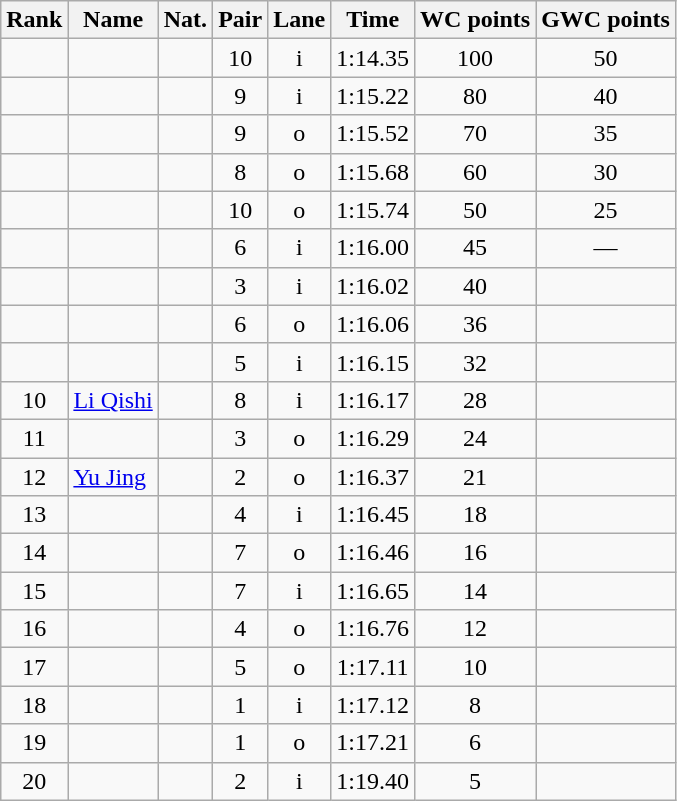<table class="wikitable sortable" style="text-align:center">
<tr>
<th>Rank</th>
<th>Name</th>
<th>Nat.</th>
<th>Pair</th>
<th>Lane</th>
<th>Time</th>
<th>WC points</th>
<th>GWC points</th>
</tr>
<tr>
<td></td>
<td align=left></td>
<td></td>
<td>10</td>
<td>i</td>
<td>1:14.35</td>
<td>100</td>
<td>50</td>
</tr>
<tr>
<td></td>
<td align=left></td>
<td></td>
<td>9</td>
<td>i</td>
<td>1:15.22</td>
<td>80</td>
<td>40</td>
</tr>
<tr>
<td></td>
<td align=left></td>
<td></td>
<td>9</td>
<td>o</td>
<td>1:15.52</td>
<td>70</td>
<td>35</td>
</tr>
<tr>
<td></td>
<td align=left></td>
<td></td>
<td>8</td>
<td>o</td>
<td>1:15.68</td>
<td>60</td>
<td>30</td>
</tr>
<tr>
<td></td>
<td align=left></td>
<td></td>
<td>10</td>
<td>o</td>
<td>1:15.74</td>
<td>50</td>
<td>25</td>
</tr>
<tr>
<td></td>
<td align=left></td>
<td></td>
<td>6</td>
<td>i</td>
<td>1:16.00</td>
<td>45</td>
<td>—</td>
</tr>
<tr>
<td></td>
<td align=left></td>
<td></td>
<td>3</td>
<td>i</td>
<td>1:16.02</td>
<td>40</td>
<td></td>
</tr>
<tr>
<td></td>
<td align=left></td>
<td></td>
<td>6</td>
<td>o</td>
<td>1:16.06</td>
<td>36</td>
<td></td>
</tr>
<tr>
<td></td>
<td align=left></td>
<td></td>
<td>5</td>
<td>i</td>
<td>1:16.15</td>
<td>32</td>
<td></td>
</tr>
<tr>
<td>10</td>
<td align=left><a href='#'>Li Qishi</a></td>
<td></td>
<td>8</td>
<td>i</td>
<td>1:16.17</td>
<td>28</td>
<td></td>
</tr>
<tr>
<td>11</td>
<td align=left></td>
<td></td>
<td>3</td>
<td>o</td>
<td>1:16.29</td>
<td>24</td>
<td></td>
</tr>
<tr>
<td>12</td>
<td align=left><a href='#'>Yu Jing</a></td>
<td></td>
<td>2</td>
<td>o</td>
<td>1:16.37</td>
<td>21</td>
<td></td>
</tr>
<tr>
<td>13</td>
<td align=left></td>
<td></td>
<td>4</td>
<td>i</td>
<td>1:16.45</td>
<td>18</td>
<td></td>
</tr>
<tr>
<td>14</td>
<td align=left></td>
<td></td>
<td>7</td>
<td>o</td>
<td>1:16.46</td>
<td>16</td>
<td></td>
</tr>
<tr>
<td>15</td>
<td align=left></td>
<td></td>
<td>7</td>
<td>i</td>
<td>1:16.65</td>
<td>14</td>
<td></td>
</tr>
<tr>
<td>16</td>
<td align=left></td>
<td></td>
<td>4</td>
<td>o</td>
<td>1:16.76</td>
<td>12</td>
<td></td>
</tr>
<tr>
<td>17</td>
<td align=left></td>
<td></td>
<td>5</td>
<td>o</td>
<td>1:17.11</td>
<td>10</td>
<td></td>
</tr>
<tr>
<td>18</td>
<td align=left></td>
<td></td>
<td>1</td>
<td>i</td>
<td>1:17.12</td>
<td>8</td>
<td></td>
</tr>
<tr>
<td>19</td>
<td align=left></td>
<td></td>
<td>1</td>
<td>o</td>
<td>1:17.21</td>
<td>6</td>
<td></td>
</tr>
<tr>
<td>20</td>
<td align=left></td>
<td></td>
<td>2</td>
<td>i</td>
<td>1:19.40</td>
<td>5</td>
<td></td>
</tr>
</table>
